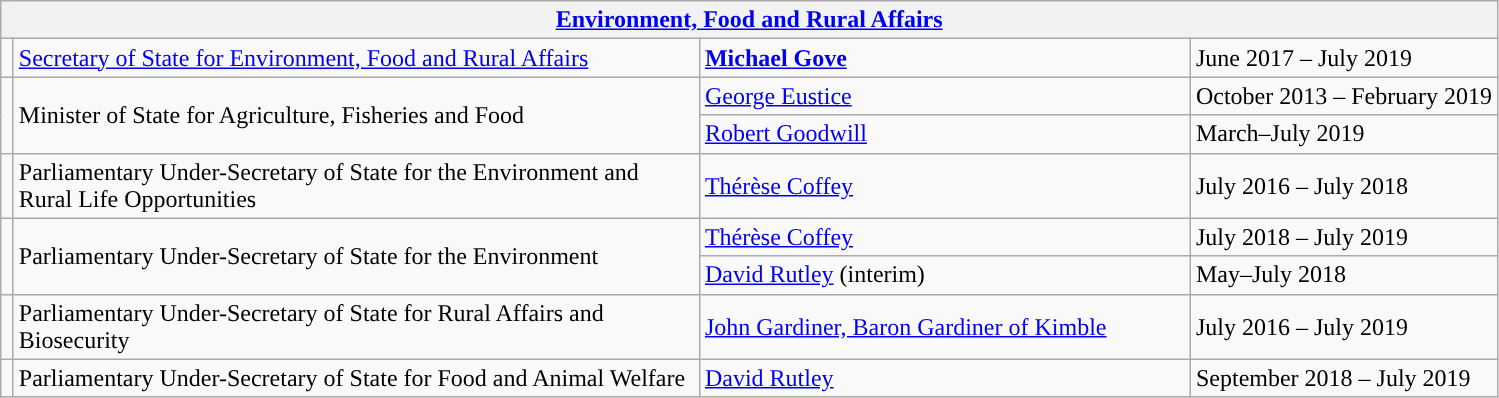<table class="wikitable">
<tr>
<th colspan="4"><a href='#'>Environment, Food and Rural Affairs</a></th>
</tr>
<tr>
<td style="width: 1px; background: "></td>
<td style="width: 450px;"><a href='#'>Secretary of State for Environment, Food and Rural Affairs</a></td>
<td style="width: 320px;"><strong><a href='#'>Michael Gove</a></strong></td>
<td>June 2017 – July 2019</td>
</tr>
<tr>
<td rowspan="2" style="width: 1px; background: "></td>
<td rowspan="2">Minister of State for Agriculture, Fisheries and Food</td>
<td><a href='#'>George Eustice</a></td>
<td>October 2013 – February 2019</td>
</tr>
<tr>
<td><a href='#'>Robert Goodwill</a></td>
<td>March–July 2019</td>
</tr>
<tr>
<td style="width: 1px; background: "></td>
<td>Parliamentary Under-Secretary of State for the Environment and Rural Life Opportunities</td>
<td><a href='#'>Thérèse Coffey</a></td>
<td>July 2016 – July 2018</td>
</tr>
<tr>
<td rowspan="2" style="width: 1px; background: "></td>
<td rowspan="2">Parliamentary Under-Secretary of State for the Environment</td>
<td><a href='#'>Thérèse Coffey</a></td>
<td>July 2018 – July 2019</td>
</tr>
<tr>
<td><a href='#'>David Rutley</a> (interim)<br></td>
<td>May–July 2018</td>
</tr>
<tr>
<td style="width: 1px; background: "></td>
<td>Parliamentary Under-Secretary of State for Rural Affairs and Biosecurity</td>
<td><a href='#'>John Gardiner, Baron Gardiner of Kimble</a></td>
<td>July 2016 – July 2019</td>
</tr>
<tr>
<td style="width: 1px; background: "></td>
<td>Parliamentary Under-Secretary of State for Food and Animal Welfare</td>
<td><a href='#'>David Rutley</a><br></td>
<td>September 2018 – July 2019</td>
</tr>
</table>
